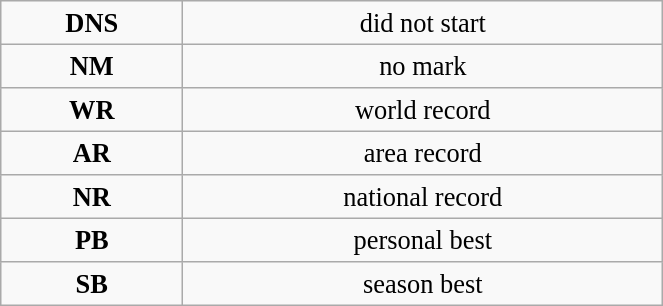<table class="wikitable" style=" text-align:center; font-size:110%;" width="35%">
<tr>
<td><strong>DNS</strong></td>
<td>did not start</td>
</tr>
<tr>
<td><strong>NM</strong></td>
<td>no mark</td>
</tr>
<tr>
<td><strong>WR</strong></td>
<td>world record</td>
</tr>
<tr>
<td><strong>AR</strong></td>
<td>area record</td>
</tr>
<tr>
<td><strong>NR</strong></td>
<td>national record</td>
</tr>
<tr>
<td><strong>PB</strong></td>
<td>personal best</td>
</tr>
<tr>
<td><strong>SB</strong></td>
<td>season best</td>
</tr>
</table>
